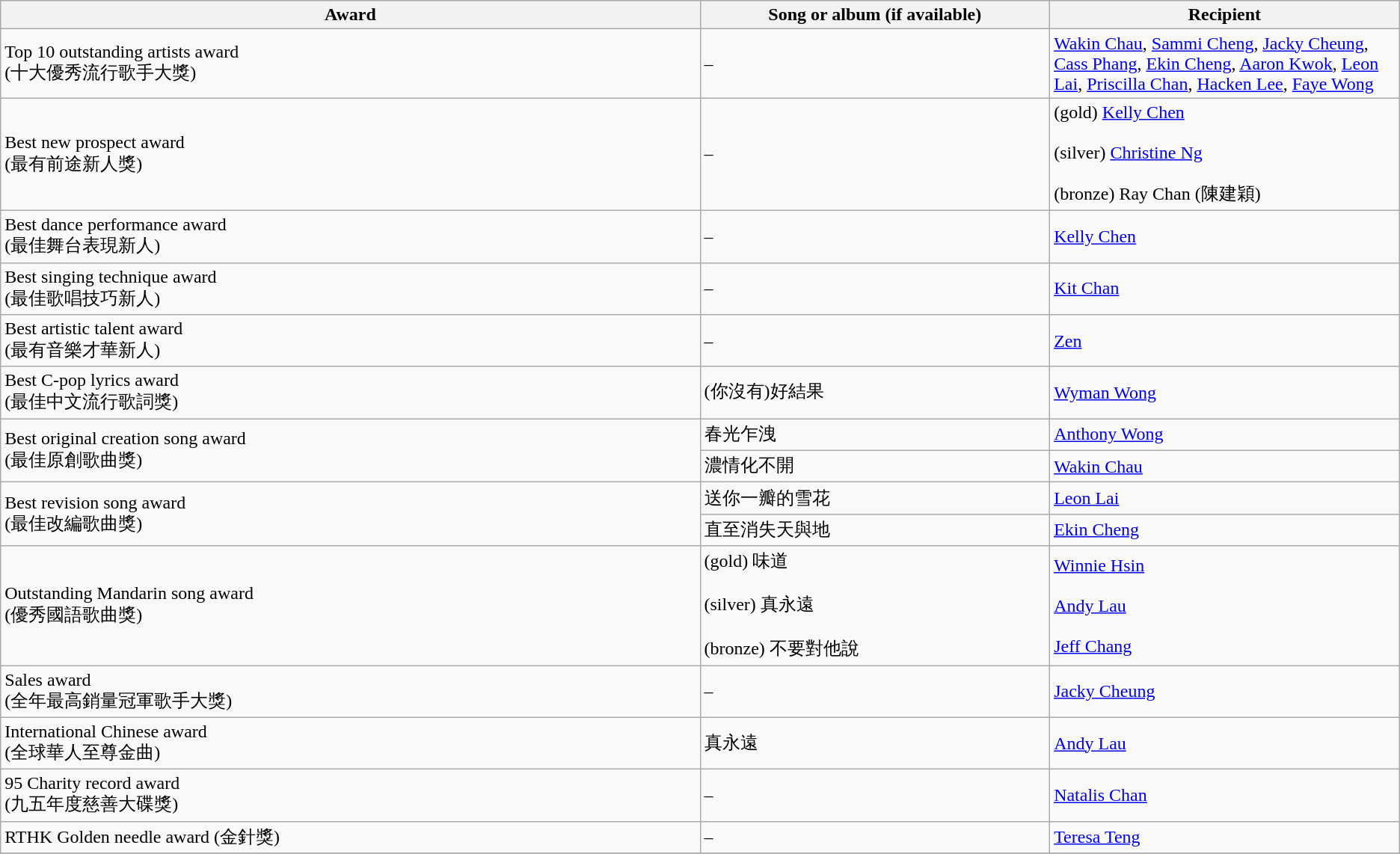<table class="wikitable">
<tr>
<th width=40%>Award</th>
<th width=20%>Song or album (if available)</th>
<th width=20%>Recipient</th>
</tr>
<tr>
<td>Top 10 outstanding artists award<br>(十大優秀流行歌手大獎)</td>
<td>–</td>
<td><a href='#'>Wakin Chau</a>, <a href='#'>Sammi Cheng</a>, <a href='#'>Jacky Cheung</a>, <a href='#'>Cass Phang</a>, <a href='#'>Ekin Cheng</a>, <a href='#'>Aaron Kwok</a>, <a href='#'>Leon Lai</a>, <a href='#'>Priscilla Chan</a>, <a href='#'>Hacken Lee</a>, <a href='#'>Faye Wong</a></td>
</tr>
<tr>
<td>Best new prospect award<br>(最有前途新人獎)</td>
<td>–</td>
<td>(gold) <a href='#'>Kelly Chen</a><br><br>(silver) <a href='#'>Christine Ng</a> <br><br>(bronze) Ray Chan (陳建穎)</td>
</tr>
<tr>
<td>Best dance performance award<br>(最佳舞台表現新人)</td>
<td>–</td>
<td><a href='#'>Kelly Chen</a></td>
</tr>
<tr>
<td>Best singing technique award<br>(最佳歌唱技巧新人)</td>
<td>–</td>
<td><a href='#'>Kit Chan</a></td>
</tr>
<tr>
<td>Best artistic talent award<br>(最有音樂才華新人)</td>
<td>–</td>
<td><a href='#'>Zen</a></td>
</tr>
<tr>
<td>Best C-pop lyrics award<br>(最佳中文流行歌詞獎)</td>
<td>(你沒有)好結果</td>
<td><a href='#'>Wyman Wong</a></td>
</tr>
<tr>
<td rowspan=2>Best original creation song award<br>(最佳原創歌曲獎)</td>
<td>春光乍洩</td>
<td><a href='#'>Anthony Wong</a></td>
</tr>
<tr>
<td>濃情化不開</td>
<td><a href='#'>Wakin Chau</a></td>
</tr>
<tr>
<td rowspan=2>Best revision song award<br>(最佳改編歌曲獎)</td>
<td>送你一瓣的雪花</td>
<td><a href='#'>Leon Lai</a></td>
</tr>
<tr>
<td>直至消失天與地</td>
<td><a href='#'>Ekin Cheng</a></td>
</tr>
<tr>
<td>Outstanding Mandarin song award<br>(優秀國語歌曲獎)</td>
<td>(gold) 味道<br><br>(silver) 真永遠<br><br>(bronze) 不要對他說</td>
<td><a href='#'>Winnie Hsin</a><br><br><a href='#'>Andy Lau</a><br><br><a href='#'>Jeff Chang</a></td>
</tr>
<tr>
<td>Sales award<br>(全年最高銷量冠軍歌手大獎)</td>
<td>–</td>
<td><a href='#'>Jacky Cheung</a></td>
</tr>
<tr>
<td>International Chinese award<br>(全球華人至尊金曲)</td>
<td>真永遠</td>
<td><a href='#'>Andy Lau</a></td>
</tr>
<tr>
<td>95 Charity record award<br>(九五年度慈善大碟獎)</td>
<td>–</td>
<td><a href='#'>Natalis Chan</a></td>
</tr>
<tr>
<td>RTHK Golden needle award (金針獎)</td>
<td>–</td>
<td><a href='#'>Teresa Teng</a></td>
</tr>
<tr>
</tr>
</table>
